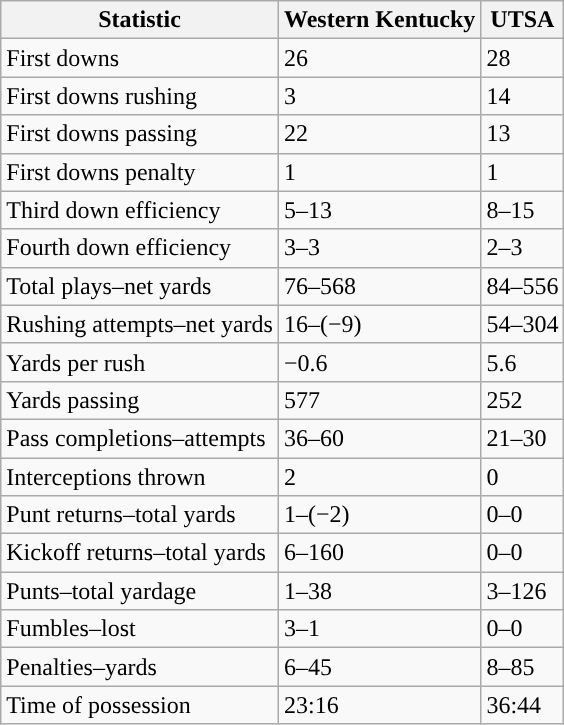<table class="wikitable">
<tr>
<th>Statistic</th>
<th><strong>Western Kentucky</strong></th>
<th><strong>UTSA</strong></th>
</tr>
<tr>
<td>First downs</td>
<td>26</td>
<td>28</td>
</tr>
<tr>
<td>First downs rushing</td>
<td>3</td>
<td>14</td>
</tr>
<tr>
<td>First downs passing</td>
<td>22</td>
<td>13</td>
</tr>
<tr>
<td>First downs penalty</td>
<td>1</td>
<td>1</td>
</tr>
<tr>
<td>Third down efficiency</td>
<td>5–13</td>
<td>8–15</td>
</tr>
<tr>
<td>Fourth down efficiency</td>
<td>3–3</td>
<td>2–3</td>
</tr>
<tr>
<td>Total plays–net yards</td>
<td>76–568</td>
<td>84–556</td>
</tr>
<tr>
<td>Rushing attempts–net yards</td>
<td>16–(−9)</td>
<td>54–304</td>
</tr>
<tr>
<td>Yards per rush</td>
<td>−0.6</td>
<td>5.6</td>
</tr>
<tr>
<td>Yards passing</td>
<td>577</td>
<td>252</td>
</tr>
<tr>
<td>Pass completions–attempts</td>
<td>36–60</td>
<td>21–30</td>
</tr>
<tr>
<td>Interceptions thrown</td>
<td>2</td>
<td>0</td>
</tr>
<tr>
<td>Punt returns–total yards</td>
<td>1–(−2)</td>
<td>0–0</td>
</tr>
<tr>
<td>Kickoff returns–total yards</td>
<td>6–160</td>
<td>0–0</td>
</tr>
<tr>
<td>Punts–total yardage</td>
<td>1–38</td>
<td>3–126</td>
</tr>
<tr>
<td>Fumbles–lost</td>
<td>3–1</td>
<td>0–0</td>
</tr>
<tr>
<td>Penalties–yards</td>
<td>6–45</td>
<td>8–85</td>
</tr>
<tr>
<td>Time of possession</td>
<td>23:16</td>
<td>36:44</td>
</tr>
</table>
